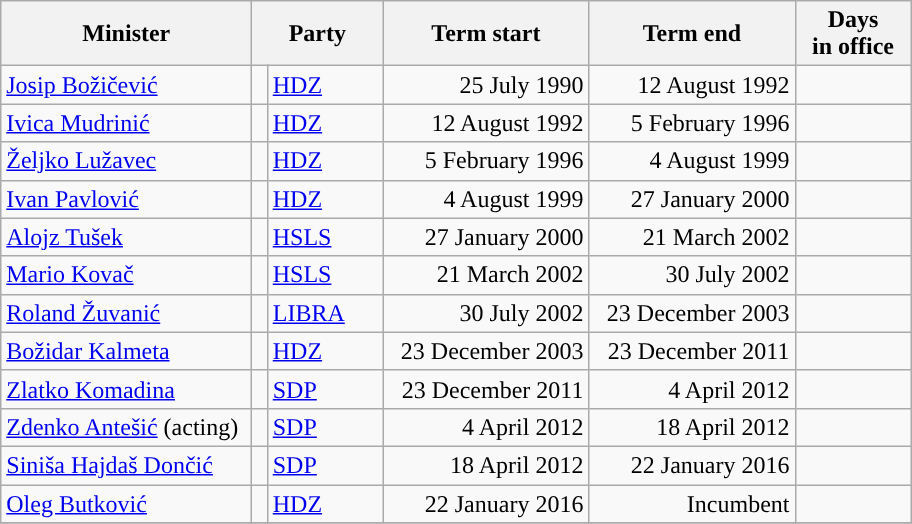<table class="wikitable" style="text-align: left;">
<tr>
<th width="160">Minister</th>
<th colspan=2 width="80">Party</th>
<th width="130">Term start</th>
<th width="130">Term end</th>
<th width=70>Days<br> in office</th>
</tr>
<tr>
<td><a href='#'>Josip Božičević</a></td>
<td style="background-color: "></td>
<td><a href='#'>HDZ</a></td>
<td align=right>25 July 1990</td>
<td align=right>12 August 1992</td>
<td align=right></td>
</tr>
<tr>
<td><a href='#'>Ivica Mudrinić</a></td>
<td style="background-color: "></td>
<td><a href='#'>HDZ</a></td>
<td align=right>12 August 1992</td>
<td align=right>5 February 1996</td>
<td align=right></td>
</tr>
<tr>
<td><a href='#'>Željko Lužavec</a></td>
<td style="background-color: "></td>
<td><a href='#'>HDZ</a></td>
<td align=right>5 February 1996</td>
<td align=right>4 August 1999</td>
<td align=right></td>
</tr>
<tr>
<td><a href='#'>Ivan Pavlović</a></td>
<td style="background-color: "></td>
<td><a href='#'>HDZ</a></td>
<td align=right>4 August 1999</td>
<td align=right>27 January 2000</td>
<td align=right></td>
</tr>
<tr>
<td><a href='#'>Alojz Tušek</a></td>
<td style="background-color: "></td>
<td><a href='#'>HSLS</a></td>
<td align=right>27 January 2000</td>
<td align=right>21 March 2002</td>
<td align=right></td>
</tr>
<tr>
<td><a href='#'>Mario Kovač</a></td>
<td style="background-color: "></td>
<td><a href='#'>HSLS</a></td>
<td align=right>21 March 2002</td>
<td align=right>30 July 2002</td>
<td align=right></td>
</tr>
<tr>
<td><a href='#'>Roland Žuvanić</a></td>
<td style="background-color: "></td>
<td><a href='#'>LIBRA</a></td>
<td align=right>30 July 2002</td>
<td align=right>23 December 2003</td>
<td align=right></td>
</tr>
<tr>
<td><a href='#'>Božidar Kalmeta</a></td>
<td style="background-color: "></td>
<td><a href='#'>HDZ</a></td>
<td align=right>23 December 2003</td>
<td align=right>23 December 2011</td>
<td align=right></td>
</tr>
<tr>
<td><a href='#'>Zlatko Komadina</a></td>
<td style="background-color: "></td>
<td><a href='#'>SDP</a></td>
<td align=right>23 December 2011</td>
<td align=right>4 April 2012</td>
<td align=right></td>
</tr>
<tr>
<td><a href='#'>Zdenko Antešić</a> (acting)</td>
<td style="background-color: "></td>
<td><a href='#'>SDP</a></td>
<td align=right>4 April 2012</td>
<td align=right>18 April 2012</td>
<td align=right></td>
</tr>
<tr>
<td><a href='#'>Siniša Hajdaš Dončić</a></td>
<td style="background-color: "></td>
<td><a href='#'>SDP</a></td>
<td align=right>18 April 2012</td>
<td align=right>22 January 2016</td>
<td align=right></td>
</tr>
<tr>
<td><a href='#'>Oleg Butković</a></td>
<td style="background-color: "></td>
<td><a href='#'>HDZ</a></td>
<td align=right>22 January 2016</td>
<td align=right>Incumbent</td>
<td align=right></td>
</tr>
<tr>
</tr>
</table>
